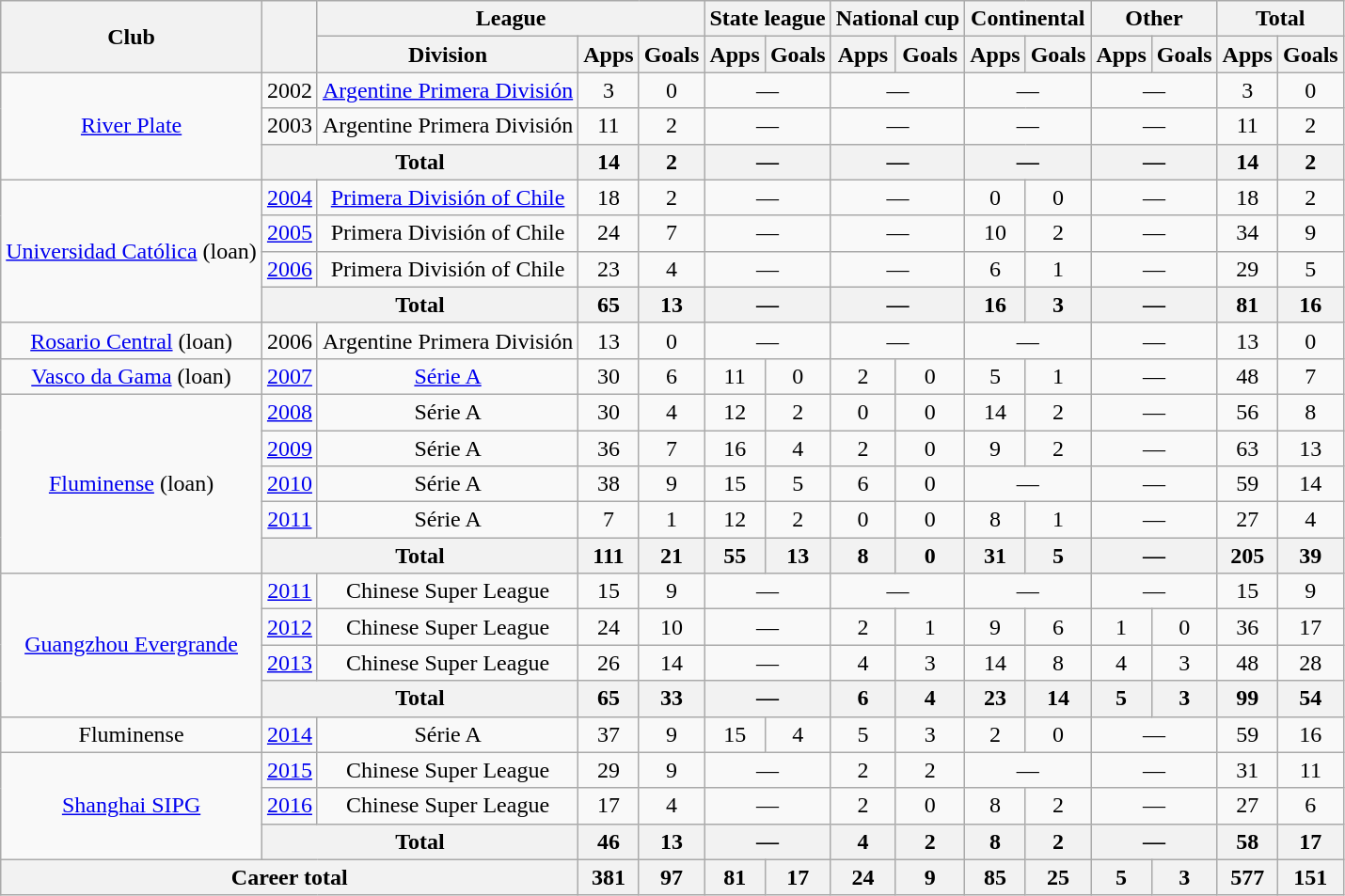<table class="wikitable" style="text-align:center">
<tr>
<th rowspan="2">Club</th>
<th rowspan="2"></th>
<th colspan="3">League</th>
<th colspan="2">State league</th>
<th colspan="2">National cup</th>
<th colspan="2">Continental</th>
<th colspan="2">Other</th>
<th colspan="3">Total</th>
</tr>
<tr>
<th>Division</th>
<th>Apps</th>
<th>Goals</th>
<th>Apps</th>
<th>Goals</th>
<th>Apps</th>
<th>Goals</th>
<th>Apps</th>
<th>Goals</th>
<th>Apps</th>
<th>Goals</th>
<th>Apps</th>
<th>Goals</th>
</tr>
<tr>
<td rowspan="3"><a href='#'>River Plate</a></td>
<td>2002</td>
<td><a href='#'>Argentine Primera División</a></td>
<td>3</td>
<td>0</td>
<td colspan="2">—</td>
<td colspan="2">—</td>
<td colspan="2">—</td>
<td colspan="2">—</td>
<td>3</td>
<td>0</td>
</tr>
<tr>
<td>2003</td>
<td>Argentine Primera División</td>
<td>11</td>
<td>2</td>
<td colspan="2">—</td>
<td colspan="2">—</td>
<td colspan="2">—</td>
<td colspan="2">—</td>
<td>11</td>
<td>2</td>
</tr>
<tr>
<th colspan="2">Total</th>
<th>14</th>
<th>2</th>
<th colspan="2">—</th>
<th colspan="2">—</th>
<th colspan="2">—</th>
<th colspan="2">—</th>
<th>14</th>
<th>2</th>
</tr>
<tr>
<td rowspan="4"><a href='#'>Universidad Católica</a> (loan)</td>
<td><a href='#'>2004</a></td>
<td><a href='#'>Primera División of Chile</a></td>
<td>18</td>
<td>2</td>
<td colspan="2">—</td>
<td colspan="2">—</td>
<td>0</td>
<td>0</td>
<td colspan="2">—</td>
<td>18</td>
<td>2</td>
</tr>
<tr>
<td><a href='#'>2005</a></td>
<td>Primera División of Chile</td>
<td>24</td>
<td>7</td>
<td colspan="2">—</td>
<td colspan="2">—</td>
<td>10</td>
<td>2</td>
<td colspan="2">—</td>
<td>34</td>
<td>9</td>
</tr>
<tr>
<td><a href='#'>2006</a></td>
<td>Primera División of Chile</td>
<td>23</td>
<td>4</td>
<td colspan="2">—</td>
<td colspan="2">—</td>
<td>6</td>
<td>1</td>
<td colspan="2">—</td>
<td>29</td>
<td>5</td>
</tr>
<tr>
<th colspan="2">Total</th>
<th>65</th>
<th>13</th>
<th colspan="2">—</th>
<th colspan="2">—</th>
<th>16</th>
<th>3</th>
<th colspan="2">—</th>
<th>81</th>
<th>16</th>
</tr>
<tr>
<td><a href='#'>Rosario Central</a> (loan)</td>
<td>2006</td>
<td>Argentine Primera División</td>
<td>13</td>
<td>0</td>
<td colspan="2">—</td>
<td colspan="2">—</td>
<td colspan="2">—</td>
<td colspan="2">—</td>
<td>13</td>
<td>0</td>
</tr>
<tr>
<td><a href='#'>Vasco da Gama</a> (loan)</td>
<td><a href='#'>2007</a></td>
<td><a href='#'>Série A</a></td>
<td>30</td>
<td>6</td>
<td>11</td>
<td>0</td>
<td>2</td>
<td>0</td>
<td>5</td>
<td>1</td>
<td colspan="2">—</td>
<td>48</td>
<td>7</td>
</tr>
<tr>
<td rowspan="5"><a href='#'>Fluminense</a> (loan)</td>
<td><a href='#'>2008</a></td>
<td>Série A</td>
<td>30</td>
<td>4</td>
<td>12</td>
<td>2</td>
<td>0</td>
<td>0</td>
<td>14</td>
<td>2</td>
<td colspan="2">—</td>
<td>56</td>
<td>8</td>
</tr>
<tr>
<td><a href='#'>2009</a></td>
<td>Série A</td>
<td>36</td>
<td>7</td>
<td>16</td>
<td>4</td>
<td>2</td>
<td>0</td>
<td>9</td>
<td>2</td>
<td colspan="2">—</td>
<td>63</td>
<td>13</td>
</tr>
<tr>
<td><a href='#'>2010</a></td>
<td>Série A</td>
<td>38</td>
<td>9</td>
<td>15</td>
<td>5</td>
<td>6</td>
<td>0</td>
<td colspan="2">—</td>
<td colspan="2">—</td>
<td>59</td>
<td>14</td>
</tr>
<tr>
<td><a href='#'>2011</a></td>
<td>Série A</td>
<td>7</td>
<td>1</td>
<td>12</td>
<td>2</td>
<td>0</td>
<td>0</td>
<td>8</td>
<td>1</td>
<td colspan="2">—</td>
<td>27</td>
<td>4</td>
</tr>
<tr>
<th colspan="2">Total</th>
<th>111</th>
<th>21</th>
<th>55</th>
<th>13</th>
<th>8</th>
<th>0</th>
<th>31</th>
<th>5</th>
<th colspan="2">—</th>
<th>205</th>
<th>39</th>
</tr>
<tr>
<td rowspan="4"><a href='#'>Guangzhou Evergrande</a></td>
<td><a href='#'>2011</a></td>
<td>Chinese Super League</td>
<td>15</td>
<td>9</td>
<td colspan="2">—</td>
<td colspan="2">—</td>
<td colspan="2">—</td>
<td colspan="2">—</td>
<td>15</td>
<td>9</td>
</tr>
<tr>
<td><a href='#'>2012</a></td>
<td>Chinese Super League</td>
<td>24</td>
<td>10</td>
<td colspan="2">—</td>
<td>2</td>
<td>1</td>
<td>9</td>
<td>6</td>
<td>1</td>
<td>0</td>
<td>36</td>
<td>17</td>
</tr>
<tr>
<td><a href='#'>2013</a></td>
<td>Chinese Super League</td>
<td>26</td>
<td>14</td>
<td colspan="2">—</td>
<td>4</td>
<td>3</td>
<td>14</td>
<td>8</td>
<td>4</td>
<td>3</td>
<td>48</td>
<td>28</td>
</tr>
<tr>
<th colspan="2">Total</th>
<th>65</th>
<th>33</th>
<th colspan="2">—</th>
<th>6</th>
<th>4</th>
<th>23</th>
<th>14</th>
<th>5</th>
<th>3</th>
<th>99</th>
<th>54</th>
</tr>
<tr>
<td>Fluminense</td>
<td><a href='#'>2014</a></td>
<td>Série A</td>
<td>37</td>
<td>9</td>
<td>15</td>
<td>4</td>
<td>5</td>
<td>3</td>
<td>2</td>
<td>0</td>
<td colspan="2">—</td>
<td>59</td>
<td>16</td>
</tr>
<tr>
<td rowspan="3"><a href='#'>Shanghai SIPG</a></td>
<td><a href='#'>2015</a></td>
<td>Chinese Super League</td>
<td>29</td>
<td>9</td>
<td colspan="2">—</td>
<td>2</td>
<td>2</td>
<td colspan="2">—</td>
<td colspan="2">—</td>
<td>31</td>
<td>11</td>
</tr>
<tr>
<td><a href='#'>2016</a></td>
<td>Chinese Super League</td>
<td>17</td>
<td>4</td>
<td colspan="2">—</td>
<td>2</td>
<td>0</td>
<td>8</td>
<td>2</td>
<td colspan="2">—</td>
<td>27</td>
<td>6</td>
</tr>
<tr>
<th colspan="2">Total</th>
<th>46</th>
<th>13</th>
<th colspan="2">—</th>
<th>4</th>
<th>2</th>
<th>8</th>
<th>2</th>
<th colspan="2">—</th>
<th>58</th>
<th>17</th>
</tr>
<tr>
<th colspan="3">Career total</th>
<th>381</th>
<th>97</th>
<th>81</th>
<th>17</th>
<th>24</th>
<th>9</th>
<th>85</th>
<th>25</th>
<th>5</th>
<th>3</th>
<th>577</th>
<th>151</th>
</tr>
</table>
